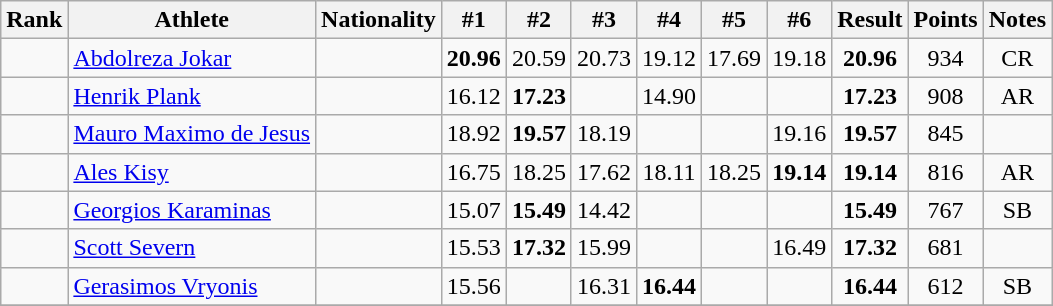<table class="wikitable sortable" style="text-align:center">
<tr>
<th>Rank</th>
<th>Athlete</th>
<th>Nationality</th>
<th>#1</th>
<th>#2</th>
<th>#3</th>
<th>#4</th>
<th>#5</th>
<th>#6</th>
<th>Result</th>
<th>Points</th>
<th>Notes</th>
</tr>
<tr>
<td></td>
<td align=left><a href='#'>Abdolreza Jokar</a></td>
<td align=left></td>
<td><strong>20.96</strong></td>
<td>20.59</td>
<td>20.73</td>
<td>19.12</td>
<td>17.69</td>
<td>19.18</td>
<td><strong>20.96</strong></td>
<td>934</td>
<td>CR</td>
</tr>
<tr>
<td></td>
<td align=left><a href='#'>Henrik Plank</a></td>
<td align=left></td>
<td>16.12</td>
<td><strong>17.23</strong></td>
<td></td>
<td>14.90</td>
<td></td>
<td></td>
<td><strong>17.23</strong></td>
<td>908</td>
<td>AR</td>
</tr>
<tr>
<td></td>
<td align=left><a href='#'>Mauro Maximo de Jesus</a></td>
<td align=left></td>
<td>18.92</td>
<td><strong>19.57</strong></td>
<td>18.19</td>
<td></td>
<td></td>
<td>19.16</td>
<td><strong>19.57</strong></td>
<td>845</td>
<td></td>
</tr>
<tr>
<td></td>
<td align=left><a href='#'>Ales Kisy</a></td>
<td align=left></td>
<td>16.75</td>
<td>18.25</td>
<td>17.62</td>
<td>18.11</td>
<td>18.25</td>
<td><strong>19.14</strong></td>
<td><strong>19.14</strong></td>
<td>816</td>
<td>AR</td>
</tr>
<tr>
<td></td>
<td align=left><a href='#'>Georgios Karaminas</a></td>
<td align=left></td>
<td>15.07</td>
<td><strong>15.49</strong></td>
<td>14.42</td>
<td></td>
<td></td>
<td></td>
<td><strong>15.49</strong></td>
<td>767</td>
<td>SB</td>
</tr>
<tr>
<td></td>
<td align=left><a href='#'>Scott Severn</a></td>
<td align=left></td>
<td>15.53</td>
<td><strong>17.32</strong></td>
<td>15.99</td>
<td></td>
<td></td>
<td>16.49</td>
<td><strong>17.32</strong></td>
<td>681</td>
<td></td>
</tr>
<tr>
<td></td>
<td align=left><a href='#'>Gerasimos Vryonis</a></td>
<td align=left></td>
<td>15.56</td>
<td></td>
<td>16.31</td>
<td><strong>16.44</strong></td>
<td></td>
<td></td>
<td><strong>16.44</strong></td>
<td>612</td>
<td>SB</td>
</tr>
<tr>
</tr>
</table>
